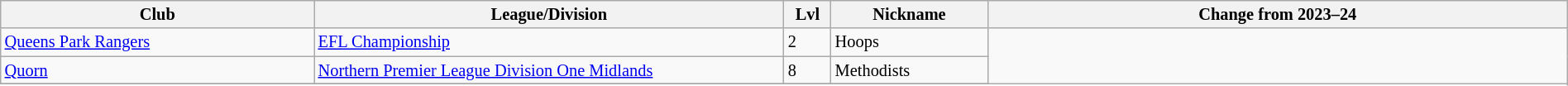<table class="wikitable sortable" width=100% style="font-size:85%">
<tr>
<th width=20%>Club</th>
<th width=30%>League/Division</th>
<th width=3%>Lvl</th>
<th width=10%>Nickname</th>
<th width=37%>Change from 2023–24</th>
</tr>
<tr>
<td><a href='#'>Queens Park Rangers</a></td>
<td><a href='#'>EFL Championship</a></td>
<td>2</td>
<td>Hoops</td>
</tr>
<tr>
<td><a href='#'>Quorn</a></td>
<td><a href='#'>Northern Premier League Division One Midlands</a></td>
<td>8</td>
<td>Methodists</td>
</tr>
<tr>
</tr>
</table>
